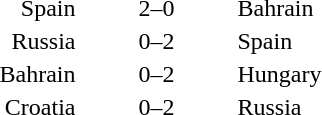<table style="text-align:center">
<tr>
<th width=200></th>
<th width=100></th>
<th width=200></th>
</tr>
<tr>
<td align=right flag>Spain</td>
<td>2–0</td>
<td align=left>Bahrain</td>
</tr>
<tr>
<td align=right>Russia</td>
<td>0–2</td>
<td align=left>Spain</td>
</tr>
<tr>
<td align=right>Bahrain</td>
<td>0–2</td>
<td align=left>Hungary</td>
</tr>
<tr>
<td align=right>Croatia</td>
<td>0–2</td>
<td align=left>Russia</td>
</tr>
<tr>
</tr>
</table>
